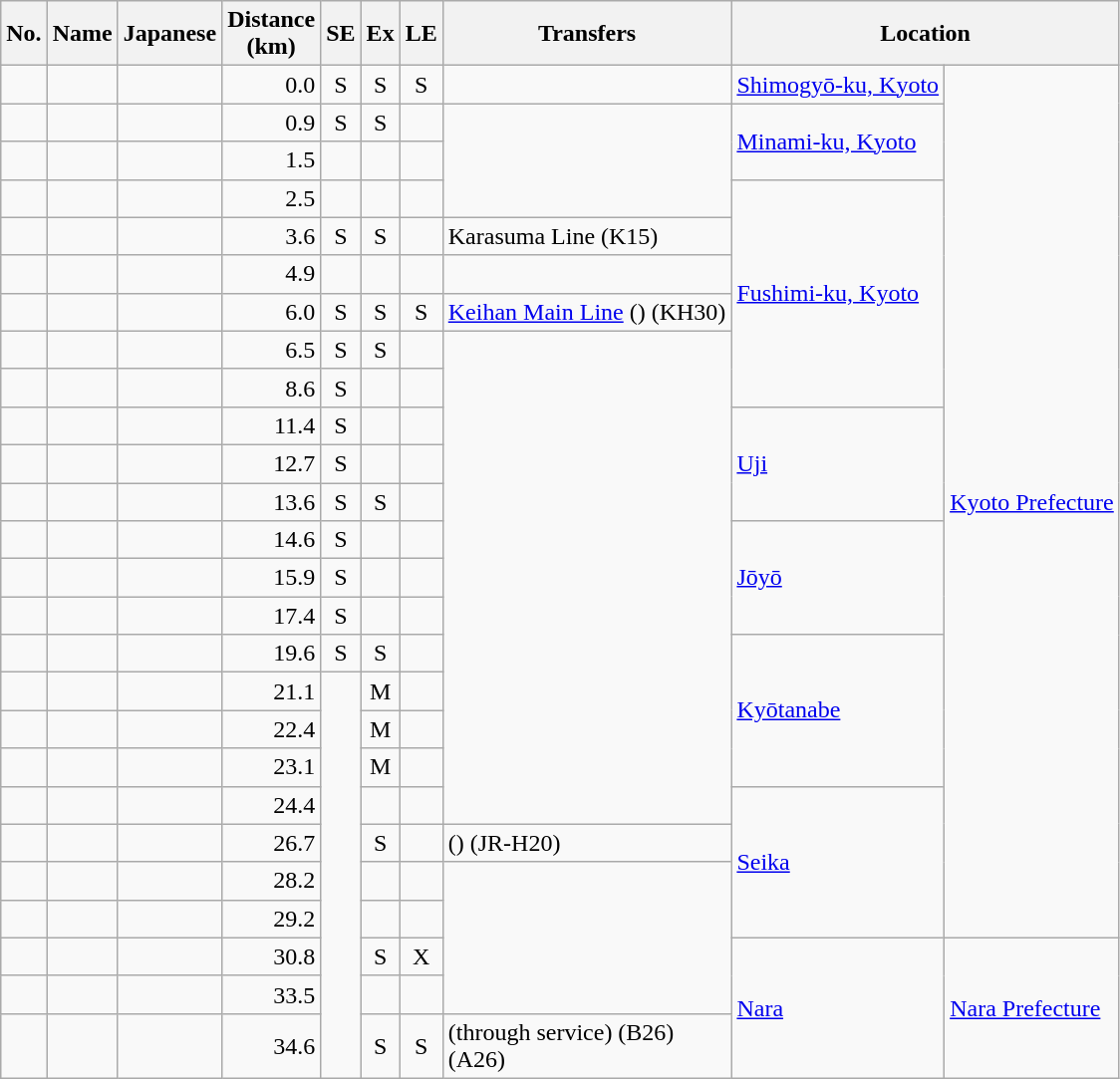<table class="wikitable" style="text-align: center; ">
<tr>
<th>No.</th>
<th>Name</th>
<th>Japanese</th>
<th>Distance<br>(km)</th>
<th>SE</th>
<th>Ex</th>
<th>LE</th>
<th>Transfers</th>
<th colspan="2">Location</th>
</tr>
<tr style="text-align: center; ">
<td></td>
<td style="text-align: left; "></td>
<td style="text-align: left; "></td>
<td style="text-align: right; ">0.0</td>
<td>S</td>
<td>S</td>
<td>S</td>
<td style="text-align: left; "></td>
<td><a href='#'>Shimogyō-ku, Kyoto</a></td>
<td rowspan="23" style="text-align: left; "><a href='#'>Kyoto Prefecture</a></td>
</tr>
<tr style="text-align: center; ">
<td></td>
<td style="text-align: left; "></td>
<td style="text-align: left; "></td>
<td style="text-align: right; ">0.9</td>
<td>S</td>
<td>S</td>
<td></td>
<td rowspan="3"></td>
<td rowspan="2"  style="text-align: left; "><a href='#'>Minami-ku, Kyoto</a></td>
</tr>
<tr style="text-align: center; ">
<td></td>
<td style="text-align: left; "></td>
<td style="text-align: left; "></td>
<td style="text-align: right; ">1.5</td>
<td></td>
<td></td>
<td></td>
</tr>
<tr style="text-align: center; ">
<td></td>
<td style="text-align: left; "></td>
<td style="text-align: left; "></td>
<td style="text-align: right; ">2.5</td>
<td></td>
<td></td>
<td></td>
<td rowspan="6"  style="text-align: left; "><a href='#'>Fushimi-ku, Kyoto</a></td>
</tr>
<tr style="text-align: center; ">
<td></td>
<td style="text-align: left; "></td>
<td style="text-align: left; "></td>
<td style="text-align: right; ">3.6</td>
<td>S</td>
<td>S</td>
<td></td>
<td style="text-align: left; "> Karasuma Line (K15)</td>
</tr>
<tr style="text-align: center; ">
<td></td>
<td style="text-align: left; "></td>
<td style="text-align: left; "></td>
<td style="text-align: right; ">4.9</td>
<td></td>
<td></td>
<td></td>
<td></td>
</tr>
<tr style="text-align: center; ">
<td></td>
<td style="text-align: left; "></td>
<td style="text-align: left; "></td>
<td style="text-align: right; ">6.0</td>
<td>S</td>
<td>S</td>
<td>S</td>
<td style="text-align: left; "> <a href='#'>Keihan Main Line</a> () (KH30)</td>
</tr>
<tr style="text-align: center; ">
<td></td>
<td style="text-align: left; "></td>
<td style="text-align: left; "></td>
<td style="text-align: right; ">6.5</td>
<td>S</td>
<td>S</td>
<td></td>
<td rowspan="13"></td>
</tr>
<tr style="text-align: center; ">
<td></td>
<td style="text-align: left; "></td>
<td style="text-align: left; "></td>
<td style="text-align: right; ">8.6</td>
<td>S</td>
<td></td>
<td></td>
</tr>
<tr style="text-align: center; ">
<td></td>
<td style="text-align: left; "></td>
<td style="text-align: left; "></td>
<td style="text-align: right; ">11.4</td>
<td>S</td>
<td></td>
<td></td>
<td rowspan="3" style="text-align: left; "><a href='#'>Uji</a></td>
</tr>
<tr style="text-align: center; ">
<td></td>
<td style="text-align: left; "></td>
<td style="text-align: left; "></td>
<td style="text-align: right; ">12.7</td>
<td>S</td>
<td></td>
<td></td>
</tr>
<tr style="text-align: center; ">
<td></td>
<td style="text-align: left; "></td>
<td style="text-align: left; "></td>
<td style="text-align: right; ">13.6</td>
<td>S</td>
<td>S</td>
<td></td>
</tr>
<tr style="text-align: center; ">
<td></td>
<td style="text-align: left; "></td>
<td style="text-align: left; "></td>
<td style="text-align: right; ">14.6</td>
<td>S</td>
<td></td>
<td></td>
<td rowspan="3" style="text-align: left; "><a href='#'>Jōyō</a></td>
</tr>
<tr style="text-align: center; ">
<td></td>
<td style="text-align: left; "></td>
<td style="text-align: left; "></td>
<td style="text-align: right; ">15.9</td>
<td>S</td>
<td></td>
<td></td>
</tr>
<tr style="text-align: center; ">
<td></td>
<td style="text-align: left; "></td>
<td style="text-align: left; "></td>
<td style="text-align: right; ">17.4</td>
<td>S</td>
<td></td>
<td></td>
</tr>
<tr style="text-align: center; ">
<td></td>
<td style="text-align: left; "></td>
<td style="text-align: left; "></td>
<td style="text-align: right; ">19.6</td>
<td>S</td>
<td>S</td>
<td></td>
<td rowspan="4" style="text-align: left; "><a href='#'>Kyōtanabe</a></td>
</tr>
<tr style="text-align: center; ">
<td></td>
<td style="text-align: left; "></td>
<td style="text-align: left; "></td>
<td style="text-align: right; ">21.1</td>
<td rowspan=10></td>
<td>M</td>
<td></td>
</tr>
<tr style="text-align: center; ">
<td></td>
<td style="text-align: left; "></td>
<td style="text-align: left; "></td>
<td style="text-align: right; ">22.4</td>
<td>M</td>
<td></td>
</tr>
<tr style="text-align: center; ">
<td></td>
<td style="text-align: left; "></td>
<td style="text-align: left; "></td>
<td style="text-align: right; ">23.1</td>
<td>M</td>
<td></td>
</tr>
<tr style="text-align: center; ">
<td></td>
<td style="text-align: left; "></td>
<td style="text-align: left; "></td>
<td style="text-align: right; ">24.4</td>
<td></td>
<td></td>
<td rowspan="4" style="text-align: left; "><a href='#'>Seika</a></td>
</tr>
<tr style="text-align: center; ">
<td></td>
<td style="text-align: left; "></td>
<td style="text-align: left; "></td>
<td style="text-align: right; ">26.7</td>
<td>S</td>
<td></td>
<td style="text-align:left;">  () (JR-H20)</td>
</tr>
<tr style="text-align: center; ">
<td></td>
<td style="text-align: left; "></td>
<td style="text-align: left; "></td>
<td style="text-align: right; ">28.2</td>
<td></td>
<td></td>
<td rowspan="4"></td>
</tr>
<tr style="text-align: center; ">
<td></td>
<td style="text-align: left; "></td>
<td style="text-align: left; "></td>
<td style="text-align: right; ">29.2</td>
<td></td>
<td></td>
</tr>
<tr style="text-align: center; ">
<td></td>
<td style="text-align: left; "></td>
<td style="text-align: left; "></td>
<td style="text-align: right; ">30.8</td>
<td>S</td>
<td>X</td>
<td rowspan="3" style="text-align: left; "><a href='#'>Nara</a></td>
<td rowspan="3" style="text-align: left; "><a href='#'>Nara Prefecture</a></td>
</tr>
<tr style="text-align: center; ">
<td></td>
<td style="text-align: left; "></td>
<td style="text-align: left; "></td>
<td style="text-align: right; ">33.5</td>
<td></td>
<td></td>
</tr>
<tr style="text-align: center; ">
<td></td>
<td style="text-align: left; "></td>
<td style="text-align: left; "></td>
<td style="text-align: right; ">34.6</td>
<td>S</td>
<td>S</td>
<td style="text-align:left;">  (through service) (B26)<br>  (A26)</td>
</tr>
</table>
